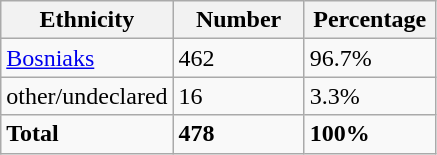<table class="wikitable">
<tr>
<th width="100px">Ethnicity</th>
<th width="80px">Number</th>
<th width="80px">Percentage</th>
</tr>
<tr>
<td><a href='#'>Bosniaks</a></td>
<td>462</td>
<td>96.7%</td>
</tr>
<tr>
<td>other/undeclared</td>
<td>16</td>
<td>3.3%</td>
</tr>
<tr>
<td><strong>Total</strong></td>
<td><strong>478</strong></td>
<td><strong>100%</strong></td>
</tr>
</table>
